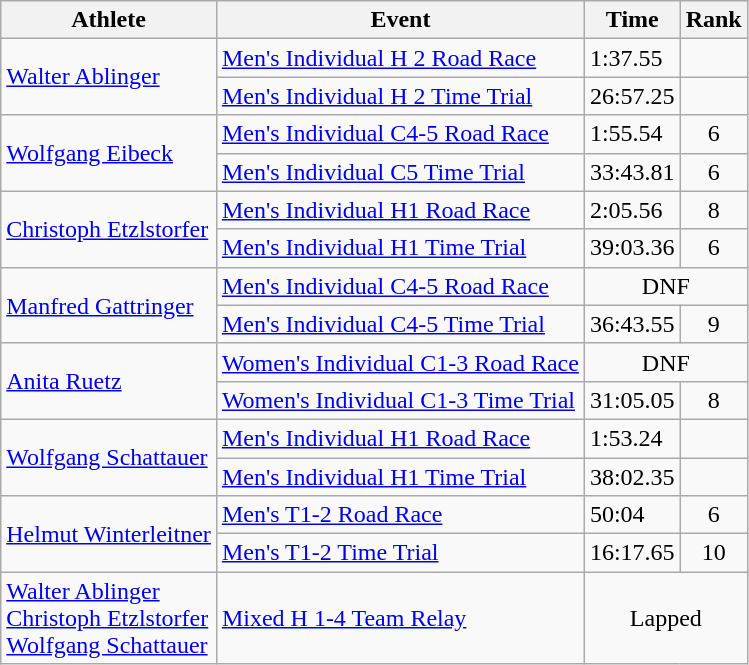<table class=wikitable>
<tr>
<th>Athlete</th>
<th>Event</th>
<th>Time</th>
<th>Rank</th>
</tr>
<tr>
<td rowspan=2><a href='#'>Walter Ablinger</a></td>
<td><a href='#'>Men's Individual H 2 Road Race</a></td>
<td>1:37.55</td>
<td align=center></td>
</tr>
<tr>
<td><a href='#'>Men's Individual H 2 Time Trial</a></td>
<td>26:57.25</td>
<td align=center></td>
</tr>
<tr>
<td rowspan=2><a href='#'>Wolfgang Eibeck</a></td>
<td><a href='#'>Men's Individual C4-5 Road Race</a></td>
<td>1:55.54</td>
<td align=center>6</td>
</tr>
<tr>
<td><a href='#'>Men's Individual C5 Time Trial</a></td>
<td>33:43.81</td>
<td align=center>6</td>
</tr>
<tr>
<td rowspan=2><a href='#'>Christoph Etzlstorfer</a></td>
<td><a href='#'>Men's Individual H1 Road Race</a></td>
<td>2:05.56</td>
<td align=center>8</td>
</tr>
<tr>
<td><a href='#'>Men's Individual H1 Time Trial</a></td>
<td>39:03.36</td>
<td align=center>6</td>
</tr>
<tr>
<td rowspan=2><a href='#'>Manfred Gattringer</a></td>
<td><a href='#'>Men's Individual C4-5 Road Race</a></td>
<td colspan=2 align=center>DNF</td>
</tr>
<tr>
<td><a href='#'>Men's Individual C4-5 Time Trial</a></td>
<td>36:43.55</td>
<td align=center>9</td>
</tr>
<tr>
<td rowspan=2><a href='#'>Anita Ruetz</a></td>
<td><a href='#'>Women's Individual C1-3 Road Race</a></td>
<td colspan=2 align=center>DNF</td>
</tr>
<tr>
<td><a href='#'>Women's Individual C1-3 Time Trial</a></td>
<td>31:05.05</td>
<td align=center>8</td>
</tr>
<tr>
<td rowspan=2><a href='#'>Wolfgang Schattauer</a></td>
<td><a href='#'>Men's Individual H1 Road Race</a></td>
<td>1:53.24</td>
<td align=center></td>
</tr>
<tr>
<td><a href='#'>Men's Individual H1 Time Trial</a></td>
<td>38:02.35</td>
<td align=center></td>
</tr>
<tr>
<td rowspan=2><a href='#'>Helmut Winterleitner</a></td>
<td><a href='#'>Men's T1-2 Road Race</a></td>
<td>50:04</td>
<td align=center>6</td>
</tr>
<tr>
<td><a href='#'>Men's T1-2 Time Trial</a></td>
<td>16:17.65</td>
<td align=center>10</td>
</tr>
<tr>
<td><a href='#'>Walter Ablinger</a> <br> <a href='#'>Christoph Etzlstorfer</a> <br> <a href='#'>Wolfgang Schattauer</a></td>
<td><a href='#'>Mixed H 1-4 Team Relay</a></td>
<td colspan=2 align=center>Lapped</td>
</tr>
</table>
